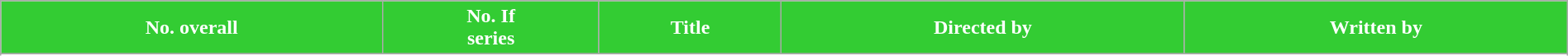<table class="wikitable plainrowheaders" style="width: 100%; margin-right: 0;">
<tr>
<th style="background:#33cc33; color:#fff;">No. overall</th>
<th style="background:#33cc33; color:#fff;">No. If<br>series</th>
<th style="background:#33cc33; color:#fff;">Title</th>
<th style="background:#33cc33; color:#fff;">Directed by</th>
<th style="background:#33cc33; color:#fff;">Written by</th>
</tr>
<tr>
</tr>
<tr>
</tr>
<tr>
</tr>
<tr>
</tr>
<tr>
</tr>
<tr>
</tr>
<tr>
</tr>
</table>
